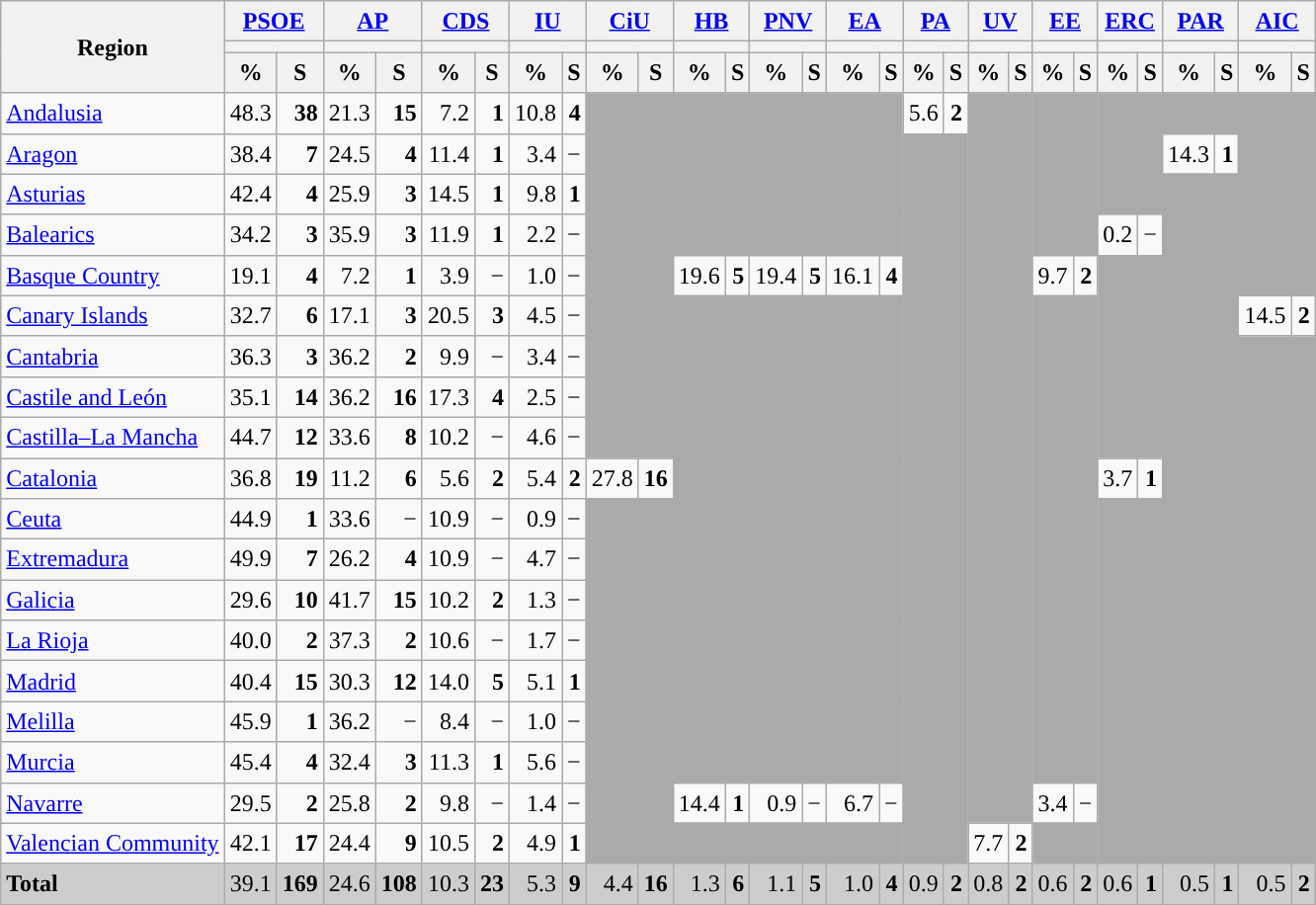<table class="wikitable sortable" style="text-align:right; line-height:20px">
<tr>
<th rowspan="3">Region</th>
<th colspan="2" width="30px" class="unsortable"><a href='#'>PSOE</a></th>
<th colspan="2" width="30px" class="unsortable"><a href='#'>AP</a></th>
<th colspan="2" width="30px" class="unsortable"><a href='#'>CDS</a></th>
<th colspan="2" width="30px" class="unsortable"><a href='#'>IU</a></th>
<th colspan="2" width="30px" class="unsortable"><a href='#'>CiU</a></th>
<th colspan="2" width="30px" class="unsortable"><a href='#'>HB</a></th>
<th colspan="2" width="30px" class="unsortable"><a href='#'>PNV</a></th>
<th colspan="2" width="30px" class="unsortable"><a href='#'>EA</a></th>
<th colspan="2" width="30px" class="unsortable"><a href='#'>PA</a></th>
<th colspan="2" width="30px" class="unsortable"><a href='#'>UV</a></th>
<th colspan="2" width="30px" class="unsortable"><a href='#'>EE</a></th>
<th colspan="2" width="30px" class="unsortable"><a href='#'>ERC</a></th>
<th colspan="2" width="30px" class="unsortable"><a href='#'>PAR</a></th>
<th colspan="2" width="30px" class="unsortable"><a href='#'>AIC</a></th>
</tr>
<tr>
<th colspan="2" style="background:"></th>
<th colspan="2" style="background:"></th>
<th colspan="2" style="background:"></th>
<th colspan="2" style="background:"></th>
<th colspan="2" style="background:"></th>
<th colspan="2" style="background:"></th>
<th colspan="2" style="background:"></th>
<th colspan="2" style="background:"></th>
<th colspan="2" style="background:"></th>
<th colspan="2" style="background:"></th>
<th colspan="2" style="background:"></th>
<th colspan="2" style="background:"></th>
<th colspan="2" style="background:"></th>
<th colspan="2" style="background:"></th>
</tr>
<tr>
<th data-sort-type="number">%</th>
<th data-sort-type="number">S</th>
<th data-sort-type="number">%</th>
<th data-sort-type="number">S</th>
<th data-sort-type="number">%</th>
<th data-sort-type="number">S</th>
<th data-sort-type="number">%</th>
<th data-sort-type="number">S</th>
<th data-sort-type="number">%</th>
<th data-sort-type="number">S</th>
<th data-sort-type="number">%</th>
<th data-sort-type="number">S</th>
<th data-sort-type="number">%</th>
<th data-sort-type="number">S</th>
<th data-sort-type="number">%</th>
<th data-sort-type="number">S</th>
<th data-sort-type="number">%</th>
<th data-sort-type="number">S</th>
<th data-sort-type="number">%</th>
<th data-sort-type="number">S</th>
<th data-sort-type="number">%</th>
<th data-sort-type="number">S</th>
<th data-sort-type="number">%</th>
<th data-sort-type="number">S</th>
<th data-sort-type="number">%</th>
<th data-sort-type="number">S</th>
<th data-sort-type="number">%</th>
<th data-sort-type="number">S</th>
</tr>
<tr>
<td align="left"><a href='#'>Andalusia</a></td>
<td style="background:">48.3</td>
<td><strong>38</strong></td>
<td>21.3</td>
<td><strong>15</strong></td>
<td>7.2</td>
<td><strong>1</strong></td>
<td>10.8</td>
<td><strong>4</strong></td>
<td colspan="2" rowspan="9" bgcolor="#AAAAAA"></td>
<td colspan="2" rowspan="4" bgcolor="#AAAAAA"></td>
<td colspan="2" rowspan="4" bgcolor="#AAAAAA"></td>
<td colspan="2" rowspan="4" bgcolor="#AAAAAA"></td>
<td>5.6</td>
<td><strong>2</strong></td>
<td colspan="2" rowspan="18" bgcolor="#AAAAAA"></td>
<td colspan="2" rowspan="4" bgcolor="#AAAAAA"></td>
<td colspan="2" rowspan="3" bgcolor="#AAAAAA"></td>
<td colspan="2" bgcolor="#AAAAAA"></td>
<td colspan="2" rowspan="5" bgcolor="#AAAAAA"></td>
</tr>
<tr>
<td align="left"><a href='#'>Aragon</a></td>
<td style="background:">38.4</td>
<td><strong>7</strong></td>
<td>24.5</td>
<td><strong>4</strong></td>
<td>11.4</td>
<td><strong>1</strong></td>
<td>3.4</td>
<td>−</td>
<td colspan="2" rowspan="18" bgcolor="#AAAAAA"></td>
<td>14.3</td>
<td><strong>1</strong></td>
</tr>
<tr>
<td align="left"><a href='#'>Asturias</a></td>
<td style="background:">42.4</td>
<td><strong>4</strong></td>
<td>25.9</td>
<td><strong>3</strong></td>
<td>14.5</td>
<td><strong>1</strong></td>
<td>9.8</td>
<td><strong>1</strong></td>
<td colspan="2" rowspan="17" bgcolor="#AAAAAA"></td>
</tr>
<tr>
<td align="left"><a href='#'>Balearics</a></td>
<td>34.2</td>
<td><strong>3</strong></td>
<td style="background:">35.9</td>
<td><strong>3</strong></td>
<td>11.9</td>
<td><strong>1</strong></td>
<td>2.2</td>
<td>−</td>
<td>0.2</td>
<td>−</td>
</tr>
<tr>
<td align="left"><a href='#'>Basque Country</a></td>
<td>19.1</td>
<td><strong>4</strong></td>
<td>7.2</td>
<td><strong>1</strong></td>
<td>3.9</td>
<td>−</td>
<td>1.0</td>
<td>−</td>
<td style="background:">19.6</td>
<td><strong>5</strong></td>
<td>19.4</td>
<td><strong>5</strong></td>
<td>16.1</td>
<td><strong>4</strong></td>
<td>9.7</td>
<td><strong>2</strong></td>
<td colspan="2" rowspan="5" bgcolor="#AAAAAA"></td>
</tr>
<tr>
<td align="left"><a href='#'>Canary Islands</a></td>
<td style="background:">32.7</td>
<td><strong>6</strong></td>
<td>17.1</td>
<td><strong>3</strong></td>
<td>20.5</td>
<td><strong>3</strong></td>
<td>4.5</td>
<td>−</td>
<td colspan="2" rowspan="12" bgcolor="#AAAAAA"></td>
<td colspan="2" rowspan="12" bgcolor="#AAAAAA"></td>
<td colspan="2" rowspan="12" bgcolor="#AAAAAA"></td>
<td colspan="2" rowspan="12" bgcolor="#AAAAAA"></td>
<td>14.5</td>
<td><strong>2</strong></td>
</tr>
<tr>
<td align="left"><a href='#'>Cantabria</a></td>
<td style="background:">36.3</td>
<td><strong>3</strong></td>
<td>36.2</td>
<td><strong>2</strong></td>
<td>9.9</td>
<td>−</td>
<td>3.4</td>
<td>−</td>
<td colspan="2" rowspan="13" bgcolor="#AAAAAA"></td>
</tr>
<tr>
<td align="left"><a href='#'>Castile and León</a></td>
<td>35.1</td>
<td><strong>14</strong></td>
<td style="background:">36.2</td>
<td><strong>16</strong></td>
<td>17.3</td>
<td><strong>4</strong></td>
<td>2.5</td>
<td>−</td>
</tr>
<tr>
<td align="left"><a href='#'>Castilla–La Mancha</a></td>
<td style="background:">44.7</td>
<td><strong>12</strong></td>
<td>33.6</td>
<td><strong>8</strong></td>
<td>10.2</td>
<td>−</td>
<td>4.6</td>
<td>−</td>
</tr>
<tr>
<td align="left"><a href='#'>Catalonia</a></td>
<td style="background:">36.8</td>
<td><strong>19</strong></td>
<td>11.2</td>
<td><strong>6</strong></td>
<td>5.6</td>
<td><strong>2</strong></td>
<td>5.4</td>
<td><strong>2</strong></td>
<td>27.8</td>
<td><strong>16</strong></td>
<td>3.7</td>
<td><strong>1</strong></td>
</tr>
<tr>
<td align="left"><a href='#'>Ceuta</a></td>
<td style="background:">44.9</td>
<td><strong>1</strong></td>
<td>33.6</td>
<td>−</td>
<td>10.9</td>
<td>−</td>
<td>0.9</td>
<td>−</td>
<td colspan="2" rowspan="9" bgcolor="#AAAAAA"></td>
<td colspan="2" rowspan="9" bgcolor="#AAAAAA"></td>
</tr>
<tr>
<td align="left"><a href='#'>Extremadura</a></td>
<td style="background:">49.9</td>
<td><strong>7</strong></td>
<td>26.2</td>
<td><strong>4</strong></td>
<td>10.9</td>
<td>−</td>
<td>4.7</td>
<td>−</td>
</tr>
<tr>
<td align="left"><a href='#'>Galicia</a></td>
<td>29.6</td>
<td><strong>10</strong></td>
<td style="background:">41.7</td>
<td><strong>15</strong></td>
<td>10.2</td>
<td><strong>2</strong></td>
<td>1.3</td>
<td>−</td>
</tr>
<tr>
<td align="left"><a href='#'>La Rioja</a></td>
<td style="background:">40.0</td>
<td><strong>2</strong></td>
<td>37.3</td>
<td><strong>2</strong></td>
<td>10.6</td>
<td>−</td>
<td>1.7</td>
<td>−</td>
</tr>
<tr>
<td align="left"><a href='#'>Madrid</a></td>
<td style="background:">40.4</td>
<td><strong>15</strong></td>
<td>30.3</td>
<td><strong>12</strong></td>
<td>14.0</td>
<td><strong>5</strong></td>
<td>5.1</td>
<td><strong>1</strong></td>
</tr>
<tr>
<td align="left"><a href='#'>Melilla</a></td>
<td style="background:">45.9</td>
<td><strong>1</strong></td>
<td>36.2</td>
<td>−</td>
<td>8.4</td>
<td>−</td>
<td>1.0</td>
<td>−</td>
</tr>
<tr>
<td align="left"><a href='#'>Murcia</a></td>
<td style="background:">45.4</td>
<td><strong>4</strong></td>
<td>32.4</td>
<td><strong>3</strong></td>
<td>11.3</td>
<td><strong>1</strong></td>
<td>5.6</td>
<td>−</td>
</tr>
<tr>
<td align="left"><a href='#'>Navarre</a></td>
<td style="background:">29.5</td>
<td><strong>2</strong></td>
<td>25.8</td>
<td><strong>2</strong></td>
<td>9.8</td>
<td>−</td>
<td>1.4</td>
<td>−</td>
<td>14.4</td>
<td><strong>1</strong></td>
<td>0.9</td>
<td>−</td>
<td>6.7</td>
<td>−</td>
<td>3.4</td>
<td>−</td>
</tr>
<tr>
<td align="left"><a href='#'>Valencian Community</a></td>
<td style="background:">42.1</td>
<td><strong>17</strong></td>
<td>24.4</td>
<td><strong>9</strong></td>
<td>10.5</td>
<td><strong>2</strong></td>
<td>4.9</td>
<td><strong>1</strong></td>
<td colspan="2" bgcolor="#AAAAAA"></td>
<td colspan="2" bgcolor="#AAAAAA"></td>
<td colspan="2" bgcolor="#AAAAAA"></td>
<td>7.7</td>
<td><strong>2</strong></td>
<td colspan="2" bgcolor="#AAAAAA"></td>
</tr>
<tr style="background:#CDCDCD;">
<td align="left"><strong>Total</strong></td>
<td style="background:">39.1</td>
<td><strong>169</strong></td>
<td>24.6</td>
<td><strong>108</strong></td>
<td>10.3</td>
<td><strong>23</strong></td>
<td>5.3</td>
<td><strong>9</strong></td>
<td>4.4</td>
<td><strong>16</strong></td>
<td>1.3</td>
<td><strong>6</strong></td>
<td>1.1</td>
<td><strong>5</strong></td>
<td>1.0</td>
<td><strong>4</strong></td>
<td>0.9</td>
<td><strong>2</strong></td>
<td>0.8</td>
<td><strong>2</strong></td>
<td>0.6</td>
<td><strong>2</strong></td>
<td>0.6</td>
<td><strong>1</strong></td>
<td>0.5</td>
<td><strong>1</strong></td>
<td>0.5</td>
<td><strong>2</strong></td>
</tr>
</table>
